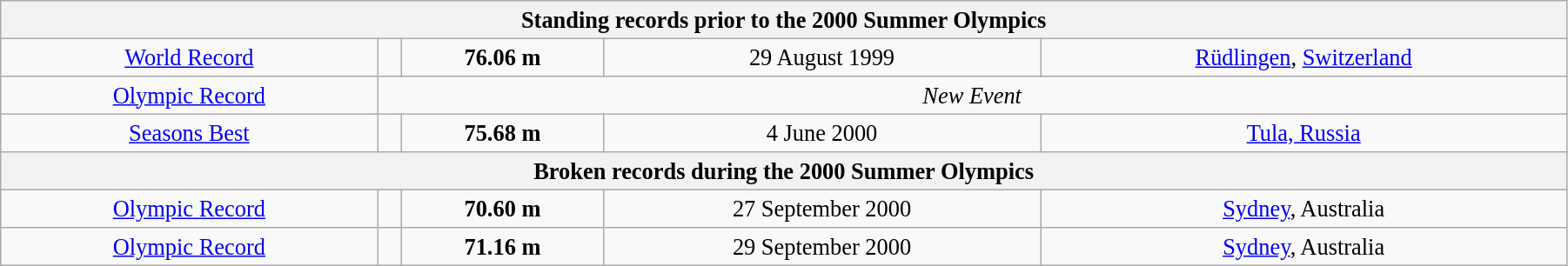<table class="wikitable" style=" text-align:center; font-size:110%;" width="95%">
<tr>
<th colspan="5">Standing records prior to the 2000 Summer Olympics</th>
</tr>
<tr>
<td><a href='#'>World Record</a></td>
<td></td>
<td><strong>76.06 m </strong></td>
<td>29 August 1999</td>
<td> <a href='#'>Rüdlingen</a>, <a href='#'>Switzerland</a></td>
</tr>
<tr>
<td><a href='#'>Olympic Record</a></td>
<td colspan=4><em>New Event</em></td>
</tr>
<tr>
<td><a href='#'>Seasons Best</a></td>
<td></td>
<td><strong>75.68 m </strong></td>
<td>4 June 2000</td>
<td> <a href='#'>Tula, Russia</a></td>
</tr>
<tr>
<th colspan="5">Broken records during the 2000 Summer Olympics</th>
</tr>
<tr>
<td><a href='#'>Olympic Record</a></td>
<td></td>
<td><strong>70.60 m </strong></td>
<td>27 September 2000</td>
<td> <a href='#'>Sydney</a>, Australia</td>
</tr>
<tr>
<td><a href='#'>Olympic Record</a></td>
<td></td>
<td><strong>71.16 m </strong></td>
<td>29 September 2000</td>
<td> <a href='#'>Sydney</a>, Australia</td>
</tr>
</table>
